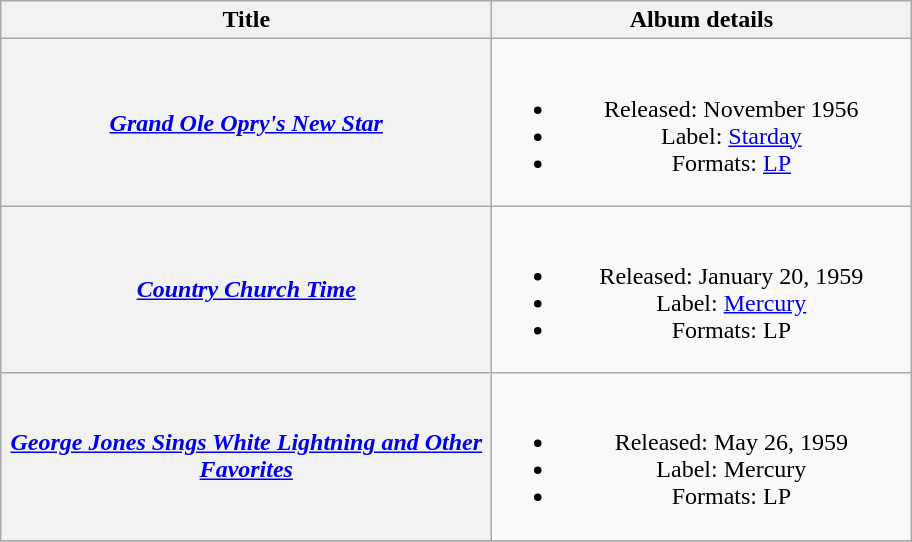<table class="wikitable plainrowheaders" style="text-align:center;">
<tr>
<th scope="col" style="width:20em;">Title</th>
<th scope="col" style="width:17em;">Album details</th>
</tr>
<tr>
<th scope="row"><em><a href='#'>Grand Ole Opry's New Star</a></em></th>
<td><br><ul><li>Released: November 1956</li><li>Label: <a href='#'>Starday</a></li><li>Formats: <a href='#'>LP</a></li></ul></td>
</tr>
<tr>
<th scope="row"><em><a href='#'>Country Church Time</a></em></th>
<td><br><ul><li>Released: January 20, 1959</li><li>Label: <a href='#'>Mercury</a></li><li>Formats: LP</li></ul></td>
</tr>
<tr>
<th scope="row"><em><a href='#'>George Jones Sings White Lightning and Other Favorites</a></em></th>
<td><br><ul><li>Released: May 26, 1959</li><li>Label: Mercury</li><li>Formats: LP</li></ul></td>
</tr>
<tr>
</tr>
</table>
